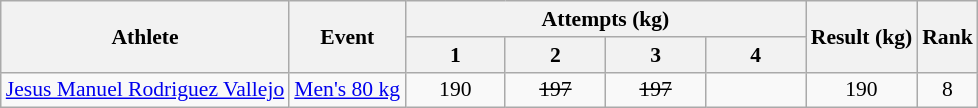<table class=wikitable style="font-size:90%">
<tr>
<th rowspan=2>Athlete</th>
<th rowspan=2>Event</th>
<th colspan=4>Attempts (kg)</th>
<th rowspan=2>Result (kg)</th>
<th rowspan=2>Rank</th>
</tr>
<tr>
<th width="60">1</th>
<th width="60">2</th>
<th width="60">3</th>
<th width="60">4</th>
</tr>
<tr align=center>
<td align=left><a href='#'>Jesus Manuel Rodriguez Vallejo</a></td>
<td align=left><a href='#'>Men's 80 kg</a></td>
<td>190</td>
<td><s>197</s></td>
<td><s>197</s></td>
<td></td>
<td>190</td>
<td>8</td>
</tr>
</table>
